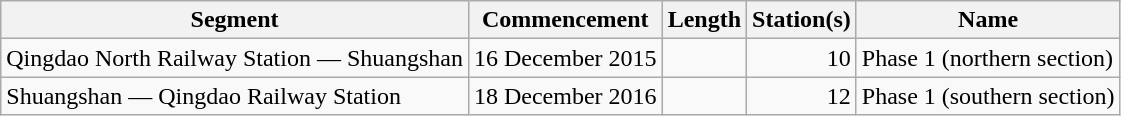<table class="wikitable" style="border-collapse: collapse; text-align: right;">
<tr>
<th>Segment</th>
<th>Commencement</th>
<th>Length</th>
<th>Station(s)</th>
<th>Name</th>
</tr>
<tr>
<td style="text-align: left;">Qingdao North Railway Station — Shuangshan</td>
<td>16 December 2015</td>
<td></td>
<td>10</td>
<td style="text-align: left;">Phase 1 (northern section)</td>
</tr>
<tr>
<td style="text-align: left;">Shuangshan — Qingdao Railway Station</td>
<td>18 December 2016</td>
<td></td>
<td>12</td>
<td style="text-align: left;">Phase 1 (southern section)</td>
</tr>
</table>
